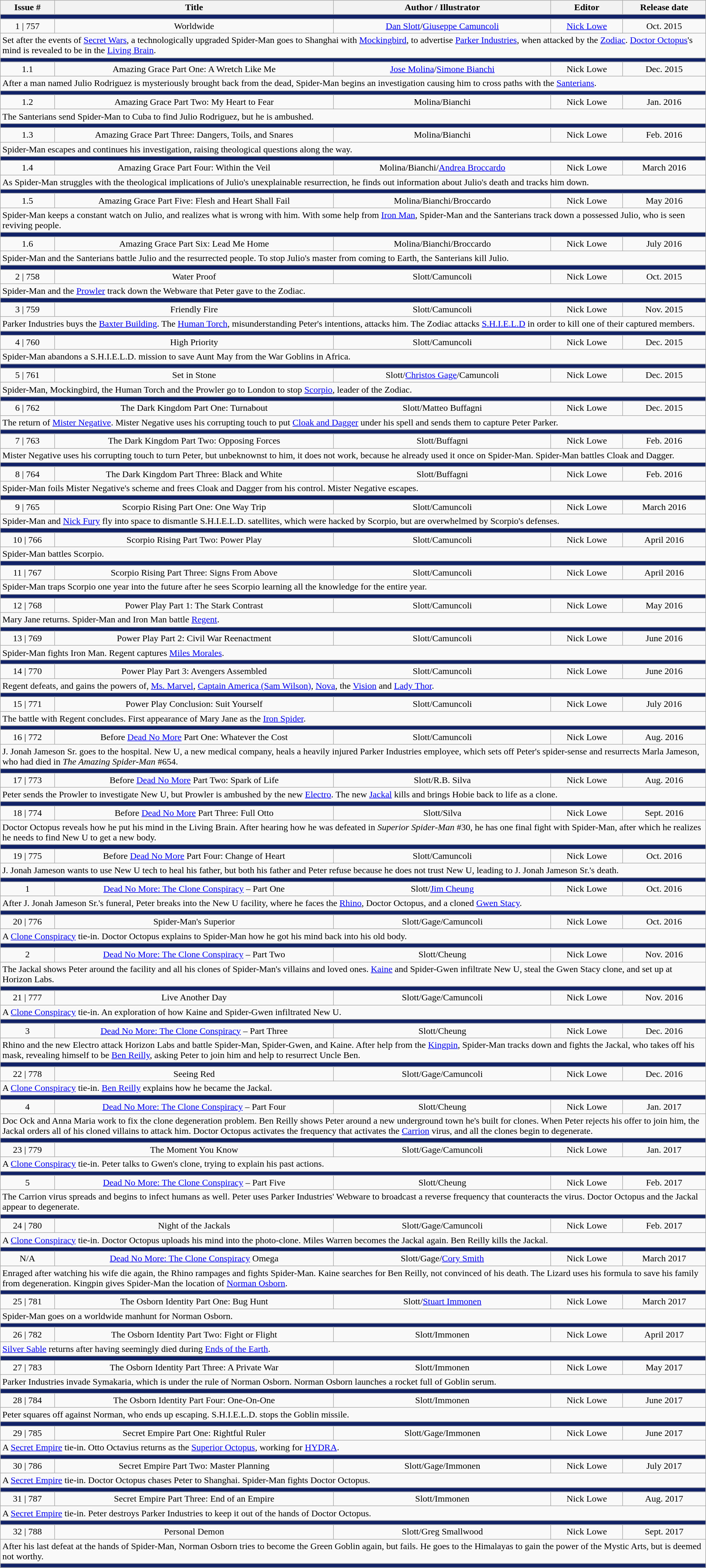<table class="wikitable">
<tr>
<th>Issue #</th>
<th>Title</th>
<th>Author / Illustrator</th>
<th>Editor</th>
<th>Release date</th>
</tr>
<tr>
<td colspan="6" bgcolor="#112266"></td>
</tr>
<tr>
<td align="center">1  |  757</td>
<td align="center">Worldwide</td>
<td align="center"><a href='#'>Dan Slott</a>/<a href='#'>Giuseppe Camuncoli</a></td>
<td align="center"><a href='#'>Nick Lowe</a></td>
<td align="center">Oct. 2015</td>
</tr>
<tr>
<td colspan="6">Set after the events of <a href='#'>Secret Wars</a>, a technologically upgraded Spider-Man goes to Shanghai with <a href='#'>Mockingbird</a>, to advertise <a href='#'>Parker Industries</a>, when attacked by the <a href='#'>Zodiac</a>. <a href='#'>Doctor Octopus</a>'s mind is revealed to be in the <a href='#'>Living Brain</a>.</td>
</tr>
<tr>
<td colspan="6" bgcolor="#112266"></td>
</tr>
<tr>
<td align="center">1.1</td>
<td align="center">Amazing Grace Part One: A Wretch Like Me</td>
<td align="center"><a href='#'>Jose Molina</a>/<a href='#'>Simone Bianchi</a></td>
<td align="center">Nick Lowe</td>
<td align="center">Dec. 2015</td>
</tr>
<tr>
<td colspan="6">After a man named Julio Rodriguez is mysteriously brought back from the dead, Spider-Man begins an investigation causing him to cross paths with the <a href='#'>Santerians</a>.</td>
</tr>
<tr>
<td colspan="6" bgcolor="#112266"></td>
</tr>
<tr>
<td align="center">1.2</td>
<td align="center">Amazing Grace Part Two: My Heart to Fear</td>
<td align="center">Molina/Bianchi</td>
<td align="center">Nick Lowe</td>
<td align="center">Jan. 2016</td>
</tr>
<tr>
<td colspan="6">The Santerians send Spider-Man to Cuba to find Julio Rodriguez, but he is ambushed.</td>
</tr>
<tr>
<td colspan="6" bgcolor="#112266"></td>
</tr>
<tr>
<td align="center">1.3</td>
<td align="center">Amazing Grace Part Three: Dangers, Toils, and Snares</td>
<td align="center">Molina/Bianchi</td>
<td align="center">Nick Lowe</td>
<td align="center">Feb. 2016</td>
</tr>
<tr>
<td colspan="6">Spider-Man escapes and continues his investigation, raising theological questions along the way.</td>
</tr>
<tr>
<td colspan="6" bgcolor="#112266"></td>
</tr>
<tr>
<td align="center">1.4</td>
<td align="center">Amazing Grace Part Four: Within the Veil</td>
<td align="center">Molina/Bianchi/<a href='#'>Andrea Broccardo</a></td>
<td align="center">Nick Lowe</td>
<td align="center">March 2016</td>
</tr>
<tr>
<td colspan="6">As Spider-Man struggles with the theological implications of Julio's unexplainable resurrection, he finds out information about Julio's death and tracks him down.</td>
</tr>
<tr>
<td colspan="6" bgcolor="#112266"></td>
</tr>
<tr>
<td align="center">1.5</td>
<td align="center">Amazing Grace Part Five: Flesh and Heart Shall Fail</td>
<td align="center">Molina/Bianchi/Broccardo</td>
<td align="center">Nick Lowe</td>
<td align="center">May 2016</td>
</tr>
<tr>
<td colspan="6">Spider-Man keeps a constant watch on Julio, and realizes what is wrong with him. With some help from <a href='#'>Iron Man</a>, Spider-Man and the Santerians track down a possessed Julio, who is seen reviving people.</td>
</tr>
<tr>
<td colspan="6" bgcolor="#112266"></td>
</tr>
<tr>
<td align="center">1.6</td>
<td align="center">Amazing Grace Part Six: Lead Me Home</td>
<td align="center">Molina/Bianchi/Broccardo</td>
<td align="center">Nick Lowe</td>
<td align="center">July 2016</td>
</tr>
<tr>
<td colspan="6">Spider-Man and the Santerians battle Julio and the resurrected people. To stop Julio's master from coming to Earth, the Santerians kill Julio.</td>
</tr>
<tr>
<td colspan="6" bgcolor="#112266"></td>
</tr>
<tr>
<td align="center">2  |  758</td>
<td align="center">Water Proof</td>
<td align="center">Slott/Camuncoli</td>
<td align="center">Nick Lowe</td>
<td align="center">Oct. 2015</td>
</tr>
<tr>
<td colspan="6">Spider-Man and the <a href='#'>Prowler</a> track down the Webware that Peter gave to the Zodiac.</td>
</tr>
<tr>
<td colspan="6" bgcolor="#112266"></td>
</tr>
<tr>
<td align="center">3  |  759</td>
<td align="center">Friendly Fire</td>
<td align="center">Slott/Camuncoli</td>
<td align="center">Nick Lowe</td>
<td align="center">Nov. 2015</td>
</tr>
<tr>
<td colspan="6">Parker Industries buys the <a href='#'>Baxter Building</a>. The <a href='#'>Human Torch</a>, misunderstanding Peter's intentions, attacks him. The Zodiac attacks <a href='#'>S.H.I.E.L.D</a> in order to kill one of their captured members.</td>
</tr>
<tr>
<td colspan="6" bgcolor="#112266"></td>
</tr>
<tr>
<td align="center">4  |  760</td>
<td align="center">High Priority</td>
<td align="center">Slott/Camuncoli</td>
<td align="center">Nick Lowe</td>
<td align="center">Dec. 2015</td>
</tr>
<tr>
<td colspan="6">Spider-Man abandons a S.H.I.E.L.D. mission to save Aunt May from the War Goblins in Africa.</td>
</tr>
<tr>
<td colspan="6" bgcolor="#112266"></td>
</tr>
<tr>
<td align="center">5  |  761</td>
<td align="center">Set in Stone</td>
<td align="center">Slott/<a href='#'>Christos Gage</a>/Camuncoli</td>
<td align="center">Nick Lowe</td>
<td align="center">Dec. 2015</td>
</tr>
<tr>
<td colspan="6">Spider-Man, Mockingbird, the Human Torch and the Prowler go to London to stop <a href='#'>Scorpio</a>, leader of the Zodiac.</td>
</tr>
<tr>
<td colspan="6" bgcolor="#112266"></td>
</tr>
<tr>
<td align="center">6  |  762</td>
<td align="center">The Dark Kingdom Part One: Turnabout</td>
<td align="center">Slott/Matteo Buffagni</td>
<td align="center">Nick Lowe</td>
<td align="center">Dec. 2015</td>
</tr>
<tr>
<td colspan="6">The return of <a href='#'>Mister Negative</a>. Mister Negative uses his corrupting touch to put <a href='#'>Cloak and Dagger</a> under his spell and sends them to capture Peter Parker.</td>
</tr>
<tr>
<td colspan="6" bgcolor="#112266"></td>
</tr>
<tr>
<td align="center">7  |  763</td>
<td align="center">The Dark Kingdom Part Two: Opposing Forces</td>
<td align="center">Slott/Buffagni</td>
<td align="center">Nick Lowe</td>
<td align="center">Feb. 2016</td>
</tr>
<tr>
<td colspan="6">Mister Negative uses his corrupting touch to turn Peter, but unbeknownst to him, it does not work, because he already used it once on Spider-Man. Spider-Man battles Cloak and Dagger.</td>
</tr>
<tr>
<td colspan="6" bgcolor="#112266"></td>
</tr>
<tr>
<td align="center">8  |  764</td>
<td align="center">The Dark Kingdom Part Three: Black and White</td>
<td align="center">Slott/Buffagni</td>
<td align="center">Nick Lowe</td>
<td align="center">Feb. 2016</td>
</tr>
<tr>
<td colspan="6">Spider-Man foils Mister Negative's scheme and frees Cloak and Dagger from his control. Mister Negative escapes.</td>
</tr>
<tr>
<td colspan="6" bgcolor="#112266"></td>
</tr>
<tr>
<td align="center">9  |  765</td>
<td align="center">Scorpio Rising Part One: One Way Trip</td>
<td align="center">Slott/Camuncoli</td>
<td align="center">Nick Lowe</td>
<td align="center">March 2016</td>
</tr>
<tr>
<td colspan="6">Spider-Man and <a href='#'>Nick Fury</a> fly into space to dismantle S.H.I.E.L.D. satellites, which were hacked by Scorpio, but are overwhelmed by Scorpio's defenses.</td>
</tr>
<tr>
<td colspan="6" bgcolor="#112266"></td>
</tr>
<tr>
<td align="center">10  |  766</td>
<td align="center">Scorpio Rising Part Two: Power Play</td>
<td align="center">Slott/Camuncoli</td>
<td align="center">Nick Lowe</td>
<td align="center">April 2016</td>
</tr>
<tr>
<td colspan="6">Spider-Man battles Scorpio.</td>
</tr>
<tr>
<td colspan="6" bgcolor="#112266"></td>
</tr>
<tr>
<td align="center">11  |  767</td>
<td align="center">Scorpio Rising Part Three: Signs From Above</td>
<td align="center">Slott/Camuncoli</td>
<td align="center">Nick Lowe</td>
<td align="center">April 2016</td>
</tr>
<tr>
<td colspan="6">Spider-Man traps Scorpio one year into the future after he sees Scorpio learning all the knowledge for the entire year.</td>
</tr>
<tr>
<td colspan="6" bgcolor="#112266"></td>
</tr>
<tr>
<td align="center">12  |  768</td>
<td align="center">Power Play Part 1: The Stark Contrast</td>
<td align="center">Slott/Camuncoli</td>
<td align="center">Nick Lowe</td>
<td align="center">May 2016</td>
</tr>
<tr>
<td colspan="6">Mary Jane returns. Spider-Man and Iron Man battle <a href='#'>Regent</a>.</td>
</tr>
<tr>
<td colspan="6" bgcolor="#112266"></td>
</tr>
<tr>
<td align="center">13  |  769</td>
<td align="center">Power Play Part 2: Civil War Reenactment</td>
<td align="center">Slott/Camuncoli</td>
<td align="center">Nick Lowe</td>
<td align="center">June 2016</td>
</tr>
<tr>
<td colspan="6">Spider-Man fights Iron Man. Regent captures <a href='#'>Miles Morales</a>.</td>
</tr>
<tr>
<td colspan="6" bgcolor="#112266"></td>
</tr>
<tr>
<td align="center">14  |  770</td>
<td align="center">Power Play Part 3: Avengers Assembled</td>
<td align="center">Slott/Camuncoli</td>
<td align="center">Nick Lowe</td>
<td align="center">June 2016</td>
</tr>
<tr>
<td colspan="6">Regent defeats, and gains the powers of, <a href='#'>Ms. Marvel</a>, <a href='#'>Captain America (Sam Wilson)</a>, <a href='#'>Nova</a>, the <a href='#'>Vision</a> and <a href='#'>Lady Thor</a>.</td>
</tr>
<tr>
<td colspan="6" bgcolor="#112266"></td>
</tr>
<tr>
<td align="center">15  |  771</td>
<td align="center">Power Play Conclusion: Suit Yourself</td>
<td align="center">Slott/Camuncoli</td>
<td align="center">Nick Lowe</td>
<td align="center">July 2016</td>
</tr>
<tr>
<td colspan="6">The battle with Regent concludes. First appearance of Mary Jane as the <a href='#'>Iron Spider</a>.</td>
</tr>
<tr>
<td colspan="6" bgcolor="#112266"></td>
</tr>
<tr>
<td align="center">16  |  772</td>
<td align="center">Before <a href='#'>Dead No More</a> Part One: Whatever the Cost</td>
<td align="center">Slott/Camuncoli</td>
<td align="center">Nick Lowe</td>
<td align="center">Aug. 2016</td>
</tr>
<tr>
<td colspan="6">J. Jonah Jameson Sr. goes to the hospital. New U, a new medical company, heals a heavily injured Parker Industries employee, which sets off Peter's spider-sense and resurrects Marla Jameson, who had died in <em>The Amazing Spider-Man</em> #654.</td>
</tr>
<tr>
<td colspan="6" bgcolor="#112266"></td>
</tr>
<tr>
<td align="center">17  |  773</td>
<td align="center">Before <a href='#'>Dead No More</a> Part Two: Spark of Life</td>
<td align="center">Slott/R.B. Silva</td>
<td align="center">Nick Lowe</td>
<td align="center">Aug. 2016</td>
</tr>
<tr>
<td colspan="6">Peter sends the Prowler to investigate New U, but Prowler is ambushed by the new <a href='#'>Electro</a>. The new <a href='#'>Jackal</a> kills and brings Hobie back to life as a clone.</td>
</tr>
<tr>
<td colspan="6" bgcolor="#112266"></td>
</tr>
<tr>
<td align="center">18  |  774</td>
<td align="center">Before <a href='#'>Dead No More</a> Part Three: Full Otto</td>
<td align="center">Slott/Silva</td>
<td align="center">Nick Lowe</td>
<td align="center">Sept. 2016</td>
</tr>
<tr>
<td colspan="6">Doctor Octopus reveals how he put his mind in the Living Brain. After hearing how he was defeated in <em>Superior Spider-Man</em> #30, he has one final fight with Spider-Man, after which he realizes he needs to find New U to get a new body.</td>
</tr>
<tr>
<td colspan="6" bgcolor="#112266"></td>
</tr>
<tr>
<td align="center">19  |  775</td>
<td align="center">Before <a href='#'>Dead No More</a> Part Four: Change of Heart</td>
<td align="center">Slott/Camuncoli</td>
<td align="center">Nick Lowe</td>
<td align="center">Oct. 2016</td>
</tr>
<tr>
<td colspan="6">J. Jonah Jameson wants to use New U tech to heal his father, but both his father and Peter refuse because he does not trust New U, leading to J. Jonah Jameson Sr.'s death.</td>
</tr>
<tr>
<td colspan="6" bgcolor="#112266"></td>
</tr>
<tr>
<td align="center">1</td>
<td align="center"><a href='#'>Dead No More: The Clone Conspiracy</a> – Part One</td>
<td align="center">Slott/<a href='#'>Jim Cheung</a></td>
<td align="center">Nick Lowe</td>
<td align="center">Oct. 2016</td>
</tr>
<tr>
<td colspan="6">After J. Jonah Jameson Sr.'s funeral, Peter breaks into the New U facility, where he faces the <a href='#'>Rhino</a>, Doctor Octopus, and a cloned <a href='#'>Gwen Stacy</a>.</td>
</tr>
<tr>
<td colspan="6" bgcolor="#112266"></td>
</tr>
<tr>
<td align="center">20  |  776</td>
<td align="center">Spider-Man's Superior</td>
<td align="center">Slott/Gage/Camuncoli</td>
<td align="center">Nick Lowe</td>
<td align="center">Oct. 2016</td>
</tr>
<tr>
<td colspan="6">A <a href='#'>Clone Conspiracy</a> tie-in. Doctor Octopus explains to Spider-Man how he got his mind back into his old body.</td>
</tr>
<tr>
<td colspan="6" bgcolor="#112266"></td>
</tr>
<tr>
<td align="center">2</td>
<td align="center"><a href='#'>Dead No More: The Clone Conspiracy</a> – Part Two</td>
<td align="center">Slott/Cheung</td>
<td align="center">Nick Lowe</td>
<td align="center">Nov. 2016</td>
</tr>
<tr>
<td colspan="6">The Jackal shows Peter around the facility and all his clones of Spider-Man's villains and loved ones. <a href='#'>Kaine</a> and Spider-Gwen infiltrate New U, steal the Gwen Stacy clone, and set up at Horizon Labs.</td>
</tr>
<tr>
<td colspan="6" bgcolor="#112266"></td>
</tr>
<tr>
<td align="center">21  |  777</td>
<td align="center">Live Another Day</td>
<td align="center">Slott/Gage/Camuncoli</td>
<td align="center">Nick Lowe</td>
<td align="center">Nov. 2016</td>
</tr>
<tr>
<td colspan="6">A <a href='#'>Clone Conspiracy</a> tie-in. An exploration of how Kaine and Spider-Gwen infiltrated New U.</td>
</tr>
<tr>
<td colspan="6" bgcolor="#112266"></td>
</tr>
<tr>
<td align="center">3</td>
<td align="center"><a href='#'>Dead No More: The Clone Conspiracy</a> – Part Three</td>
<td align="center">Slott/Cheung</td>
<td align="center">Nick Lowe</td>
<td align="center">Dec. 2016</td>
</tr>
<tr>
<td colspan="6">Rhino and the new Electro attack Horizon Labs and battle Spider-Man, Spider-Gwen, and Kaine. After help from the <a href='#'>Kingpin</a>, Spider-Man tracks down and fights the Jackal, who takes off his mask, revealing himself to be <a href='#'>Ben Reilly</a>, asking Peter to join him and help to resurrect Uncle Ben.</td>
</tr>
<tr>
<td colspan="6" bgcolor="#112266"></td>
</tr>
<tr>
<td align="center">22  |  778</td>
<td align="center">Seeing Red</td>
<td align="center">Slott/Gage/Camuncoli</td>
<td align="center">Nick Lowe</td>
<td align="center">Dec. 2016</td>
</tr>
<tr>
<td colspan="6">A <a href='#'>Clone Conspiracy</a> tie-in. <a href='#'>Ben Reilly</a> explains how he became the Jackal.</td>
</tr>
<tr>
<td colspan="6" bgcolor="#112266"></td>
</tr>
<tr>
<td align="center">4</td>
<td align="center"><a href='#'>Dead No More: The Clone Conspiracy</a> – Part Four</td>
<td align="center">Slott/Cheung</td>
<td align="center">Nick Lowe</td>
<td align="center">Jan. 2017</td>
</tr>
<tr>
<td colspan="6">Doc Ock and Anna Maria work to fix the clone degeneration problem. Ben Reilly shows Peter around a new underground town he's built for clones. When Peter rejects his offer to join him, the Jackal orders all of his cloned villains to attack him. Doctor Octopus activates the frequency that activates the <a href='#'>Carrion</a> virus, and all the clones begin to degenerate.</td>
</tr>
<tr>
<td colspan="6" bgcolor="#112266"></td>
</tr>
<tr>
<td align="center">23  |  779</td>
<td align="center">The Moment You Know</td>
<td align="center">Slott/Gage/Camuncoli</td>
<td align="center">Nick Lowe</td>
<td align="center">Jan. 2017</td>
</tr>
<tr>
<td colspan="6">A <a href='#'>Clone Conspiracy</a> tie-in. Peter talks to Gwen's clone, trying to explain his past actions.</td>
</tr>
<tr>
<td colspan="6" bgcolor="#112266"></td>
</tr>
<tr>
<td align="center">5</td>
<td align="center"><a href='#'>Dead No More: The Clone Conspiracy</a> – Part Five</td>
<td align="center">Slott/Cheung</td>
<td align="center">Nick Lowe</td>
<td align="center">Feb. 2017</td>
</tr>
<tr>
<td colspan="6">The Carrion virus spreads and begins to infect humans as well. Peter uses Parker Industries' Webware to broadcast a reverse frequency that counteracts the virus. Doctor Octopus and the Jackal appear to degenerate.</td>
</tr>
<tr>
<td colspan="6" bgcolor="#112266"></td>
</tr>
<tr>
<td align="center">24  |  780</td>
<td align="center">Night of the Jackals</td>
<td align="center">Slott/Gage/Camuncoli</td>
<td align="center">Nick Lowe</td>
<td align="center">Feb. 2017</td>
</tr>
<tr>
<td colspan="6">A <a href='#'>Clone Conspiracy</a> tie-in. Doctor Octopus uploads his mind into the photo-clone. Miles Warren becomes the Jackal again. Ben Reilly kills the Jackal.</td>
</tr>
<tr>
<td colspan="6" bgcolor="#112266"></td>
</tr>
<tr>
<td align="center">N/A</td>
<td align="center"><a href='#'>Dead No More: The Clone Conspiracy</a> Omega</td>
<td align="center">Slott/Gage/<a href='#'>Cory Smith</a></td>
<td align="center">Nick Lowe</td>
<td align="center">March 2017</td>
</tr>
<tr>
<td colspan="6">Enraged after watching his wife die again, the Rhino rampages and fights Spider-Man. Kaine searches for Ben Reilly, not convinced of his death. The Lizard uses his formula to save his family from degeneration. Kingpin gives Spider-Man the location of <a href='#'>Norman Osborn</a>.</td>
</tr>
<tr>
<td colspan="6" bgcolor="#112266"></td>
</tr>
<tr>
<td align="center">25  |  781</td>
<td align="center">The Osborn Identity Part One: Bug Hunt</td>
<td align="center">Slott/<a href='#'>Stuart Immonen</a></td>
<td align="center">Nick Lowe</td>
<td align="center">March 2017</td>
</tr>
<tr>
<td colspan="6">Spider-Man goes on a worldwide manhunt for Norman Osborn.</td>
</tr>
<tr>
<td colspan="6" bgcolor="#112266"></td>
</tr>
<tr>
<td align="center">26  |  782</td>
<td align="center">The Osborn Identity Part Two: Fight or Flight</td>
<td align="center">Slott/Immonen</td>
<td align="center">Nick Lowe</td>
<td align="center">April 2017</td>
</tr>
<tr>
<td colspan="6"><a href='#'>Silver Sable</a> returns after having seemingly died during <a href='#'>Ends of the Earth</a>.</td>
</tr>
<tr>
<td colspan="6" bgcolor="#112266"></td>
</tr>
<tr>
<td align="center">27  |  783</td>
<td align="center">The Osborn Identity Part Three: A Private War</td>
<td align="center">Slott/Immonen</td>
<td align="center">Nick Lowe</td>
<td align="center">May 2017</td>
</tr>
<tr>
<td colspan="6">Parker Industries invade Symakaria, which is under the rule of Norman Osborn. Norman Osborn launches a rocket full of Goblin serum.</td>
</tr>
<tr>
<td colspan="6" bgcolor="#112266"></td>
</tr>
<tr>
<td align="center">28  |  784</td>
<td align="center">The Osborn Identity Part Four: One-On-One</td>
<td align="center">Slott/Immonen</td>
<td align="center">Nick Lowe</td>
<td align="center">June 2017</td>
</tr>
<tr>
<td colspan="6">Peter squares off against Norman, who ends up escaping. S.H.I.E.L.D. stops the Goblin missile.</td>
</tr>
<tr>
<td colspan="6" bgcolor="#112266"></td>
</tr>
<tr>
<td align="center">29  |  785</td>
<td align="center">Secret Empire Part One: Rightful Ruler</td>
<td align="center">Slott/Gage/Immonen</td>
<td align="center">Nick Lowe</td>
<td align="center">June 2017</td>
</tr>
<tr>
<td colspan="6">A <a href='#'>Secret Empire</a> tie-in. Otto Octavius returns as the <a href='#'>Superior Octopus</a>, working for <a href='#'>HYDRA</a>.</td>
</tr>
<tr>
<td colspan="6" bgcolor="#112266"></td>
</tr>
<tr>
<td align="center">30  |  786</td>
<td align="center">Secret Empire Part Two: Master Planning</td>
<td align="center">Slott/Gage/Immonen</td>
<td align="center">Nick Lowe</td>
<td align="center">July 2017</td>
</tr>
<tr>
<td colspan="6">A <a href='#'>Secret Empire</a> tie-in. Doctor Octopus chases Peter to Shanghai. Spider-Man fights Doctor Octopus.</td>
</tr>
<tr>
<td colspan="6" bgcolor="#112266"></td>
</tr>
<tr>
<td align="center">31  |  787</td>
<td align="center">Secret Empire Part Three: End of an Empire</td>
<td align="center">Slott/Immonen</td>
<td align="center">Nick Lowe</td>
<td align="center">Aug. 2017</td>
</tr>
<tr>
<td colspan="6">A <a href='#'>Secret Empire</a> tie-in. Peter destroys Parker Industries to keep it out of the hands of Doctor Octopus.</td>
</tr>
<tr>
<td colspan="6" bgcolor="#112266"></td>
</tr>
<tr>
<td align="center">32  |  788</td>
<td align="center">Personal Demon</td>
<td align="center">Slott/Greg Smallwood</td>
<td align="center">Nick Lowe</td>
<td align="center">Sept. 2017</td>
</tr>
<tr>
<td colspan="6">After his last defeat at the hands of Spider-Man, Norman Osborn tries to become the Green Goblin again, but fails. He goes to the Himalayas to gain the power of the Mystic Arts, but is deemed not worthy.</td>
</tr>
<tr>
<td colspan="6" bgcolor="#112266"></td>
</tr>
<tr>
</tr>
</table>
